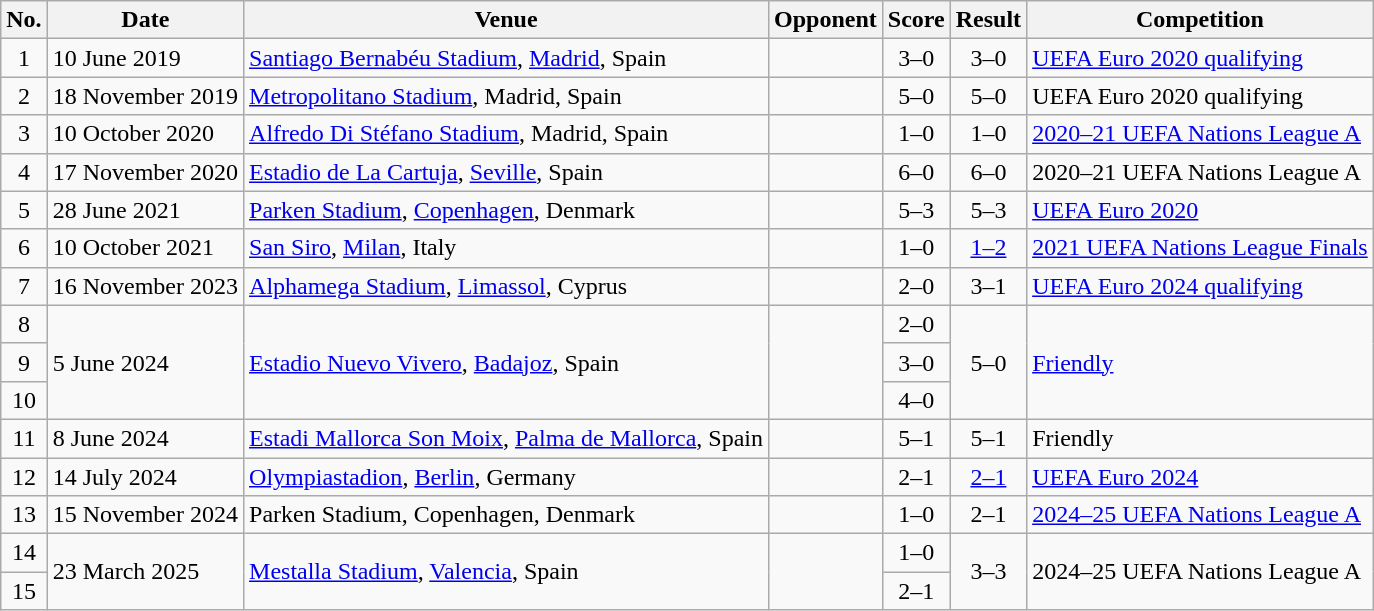<table class="wikitable sortable">
<tr>
<th scope="col">No.</th>
<th scope="col">Date</th>
<th scope="col">Venue</th>
<th scope="col">Opponent</th>
<th scope="col">Score</th>
<th scope="col">Result</th>
<th scope="col">Competition</th>
</tr>
<tr>
<td style="text-align:center">1</td>
<td>10 June 2019</td>
<td><a href='#'>Santiago Bernabéu Stadium</a>, <a href='#'>Madrid</a>, Spain</td>
<td></td>
<td style="text-align:center">3–0</td>
<td style="text-align:center">3–0</td>
<td><a href='#'>UEFA Euro 2020 qualifying</a></td>
</tr>
<tr>
<td style="text-align:center">2</td>
<td>18 November 2019</td>
<td><a href='#'>Metropolitano Stadium</a>, Madrid, Spain</td>
<td></td>
<td style="text-align:center">5–0</td>
<td style="text-align:center">5–0</td>
<td>UEFA Euro 2020 qualifying</td>
</tr>
<tr>
<td style="text-align:center">3</td>
<td>10 October 2020</td>
<td><a href='#'>Alfredo Di Stéfano Stadium</a>, Madrid, Spain</td>
<td></td>
<td style="text-align:center">1–0</td>
<td style="text-align:center">1–0</td>
<td><a href='#'>2020–21 UEFA Nations League A</a></td>
</tr>
<tr>
<td style="text-align:center">4</td>
<td>17 November 2020</td>
<td><a href='#'>Estadio de La Cartuja</a>, <a href='#'>Seville</a>, Spain</td>
<td></td>
<td style="text-align:center">6–0</td>
<td style="text-align:center">6–0</td>
<td>2020–21 UEFA Nations League A</td>
</tr>
<tr>
<td style="text-align:center">5</td>
<td>28 June 2021</td>
<td><a href='#'>Parken Stadium</a>, <a href='#'>Copenhagen</a>, Denmark</td>
<td></td>
<td style="text-align:center">5–3</td>
<td style="text-align:center">5–3 </td>
<td><a href='#'>UEFA Euro 2020</a></td>
</tr>
<tr>
<td style="text-align:center">6</td>
<td>10 October 2021</td>
<td><a href='#'>San Siro</a>, <a href='#'>Milan</a>, Italy</td>
<td></td>
<td style="text-align:center">1–0</td>
<td style="text-align:center"><a href='#'>1–2</a></td>
<td><a href='#'>2021 UEFA Nations League Finals</a></td>
</tr>
<tr>
<td style="text-align:center">7</td>
<td>16 November 2023</td>
<td><a href='#'>Alphamega Stadium</a>, <a href='#'>Limassol</a>, Cyprus</td>
<td></td>
<td style="text-align:center">2–0</td>
<td style="text-align:center">3–1</td>
<td><a href='#'>UEFA Euro 2024 qualifying</a></td>
</tr>
<tr>
<td style="text-align:center">8</td>
<td rowspan="3">5 June 2024</td>
<td rowspan="3"><a href='#'>Estadio Nuevo Vivero</a>, <a href='#'>Badajoz</a>, Spain</td>
<td rowspan="3"></td>
<td style="text-align:center">2–0</td>
<td rowspan="3" style="text-align:center">5–0</td>
<td rowspan="3"><a href='#'>Friendly</a></td>
</tr>
<tr>
<td style="text-align:center">9</td>
<td style="text-align:center">3–0</td>
</tr>
<tr>
<td style="text-align:center">10</td>
<td style="text-align:center">4–0</td>
</tr>
<tr>
<td style="text-align:center">11</td>
<td>8 June 2024</td>
<td><a href='#'>Estadi Mallorca Son Moix</a>, <a href='#'>Palma de Mallorca</a>, Spain</td>
<td></td>
<td style="text-align:center">5–1</td>
<td style="text-align:center">5–1</td>
<td>Friendly</td>
</tr>
<tr>
<td style="text-align:center">12</td>
<td>14 July 2024</td>
<td><a href='#'>Olympiastadion</a>, <a href='#'>Berlin</a>, Germany</td>
<td></td>
<td style="text-align:center">2–1</td>
<td style="text-align:center"><a href='#'>2–1</a></td>
<td><a href='#'>UEFA Euro 2024</a></td>
</tr>
<tr>
<td style="text-align:center">13</td>
<td>15 November 2024</td>
<td>Parken Stadium, Copenhagen, Denmark</td>
<td></td>
<td style="text-align:center">1–0</td>
<td style="text-align:center">2–1</td>
<td><a href='#'>2024–25 UEFA Nations League A</a></td>
</tr>
<tr>
<td style="text-align:center">14</td>
<td rowspan=2>23 March 2025</td>
<td rowspan=2><a href='#'>Mestalla Stadium</a>, <a href='#'>Valencia</a>, Spain</td>
<td rowspan=2></td>
<td style="text-align:center">1–0</td>
<td style="text-align:center"rowspan=2>3–3 <br></td>
<td rowspan=2>2024–25 UEFA Nations League A</td>
</tr>
<tr>
<td style="text-align:center">15</td>
<td style="text-align:center">2–1</td>
</tr>
</table>
